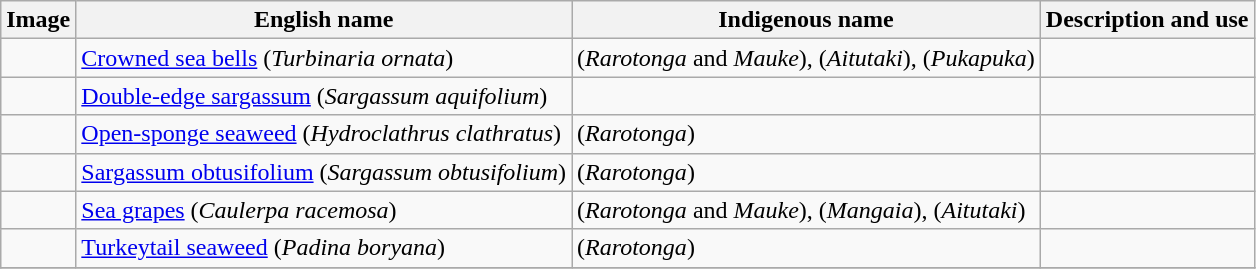<table class="wikitable sortable">
<tr>
<th>Image</th>
<th>English name</th>
<th>Indigenous name</th>
<th>Description and use</th>
</tr>
<tr>
<td></td>
<td><a href='#'>Crowned sea bells</a> (<em>Turbinaria ornata</em>)</td>
<td> (<em>Rarotonga</em> and <em>Mauke</em>),  (<em>Aitutaki</em>),  (<em>Pukapuka</em>)</td>
<td></td>
</tr>
<tr>
<td></td>
<td><a href='#'>Double-edge sargassum</a> (<em>Sargassum aquifolium</em>)</td>
<td></td>
<td></td>
</tr>
<tr>
<td></td>
<td><a href='#'>Open-sponge seaweed</a> (<em>Hydroclathrus clathratus</em>)</td>
<td> (<em>Rarotonga</em>)</td>
<td></td>
</tr>
<tr>
<td></td>
<td><a href='#'>Sargassum obtusifolium</a> (<em>Sargassum obtusifolium</em>)</td>
<td> (<em>Rarotonga</em>)</td>
<td></td>
</tr>
<tr>
<td></td>
<td><a href='#'>Sea grapes</a> (<em>Caulerpa racemosa</em>)</td>
<td> (<em>Rarotonga</em> and <em>Mauke</em>),  (<em>Mangaia</em>),  (<em>Aitutaki</em>)</td>
<td></td>
</tr>
<tr>
<td></td>
<td><a href='#'>Turkeytail seaweed</a> (<em>Padina boryana</em>)</td>
<td> (<em>Rarotonga</em>)</td>
<td></td>
</tr>
<tr>
</tr>
</table>
